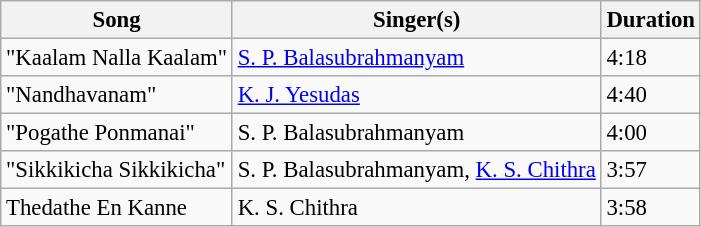<table class="wikitable" style="font-size:95%;">
<tr>
<th>Song</th>
<th>Singer(s)</th>
<th>Duration</th>
</tr>
<tr>
<td>"Kaalam Nalla Kaalam"</td>
<td><a href='#'>S. P. Balasubrahmanyam</a></td>
<td>4:18</td>
</tr>
<tr>
<td>"Nandhavanam"</td>
<td><a href='#'>K. J. Yesudas</a></td>
<td>4:40</td>
</tr>
<tr>
<td>"Pogathe Ponmanai"</td>
<td>S. P. Balasubrahmanyam</td>
<td>4:00</td>
</tr>
<tr>
<td>"Sikkikicha Sikkikicha"</td>
<td>S. P. Balasubrahmanyam, <a href='#'>K. S. Chithra</a></td>
<td>3:57</td>
</tr>
<tr>
<td>Thedathe En Kanne</td>
<td>K. S. Chithra</td>
<td>3:58</td>
</tr>
</table>
